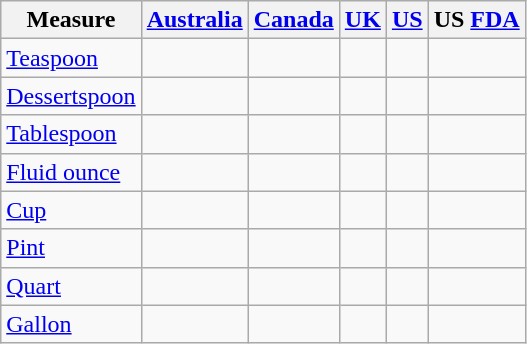<table class="wikitable" style="text-align: right">
<tr>
<th>Measure</th>
<th><a href='#'>Australia</a></th>
<th><a href='#'>Canada</a></th>
<th><a href='#'>UK</a></th>
<th><a href='#'>US</a></th>
<th>US <a href='#'>FDA</a></th>
</tr>
<tr>
<td align=left><a href='#'>Teaspoon</a></td>
<td></td>
<td></td>
<td></td>
<td></td>
<td></td>
</tr>
<tr>
<td align=left><a href='#'>Dessertspoon</a></td>
<td></td>
<td></td>
<td></td>
<td></td>
<td></td>
</tr>
<tr>
<td align=left><a href='#'>Tablespoon</a></td>
<td></td>
<td></td>
<td></td>
<td></td>
<td></td>
</tr>
<tr>
<td align=left><a href='#'>Fluid ounce</a></td>
<td></td>
<td></td>
<td></td>
<td></td>
<td></td>
</tr>
<tr>
<td align=left><a href='#'>Cup</a></td>
<td></td>
<td></td>
<td></td>
<td></td>
<td></td>
</tr>
<tr>
<td align=left><a href='#'>Pint</a></td>
<td></td>
<td></td>
<td></td>
<td></td>
<td></td>
</tr>
<tr>
<td align=left><a href='#'>Quart</a></td>
<td></td>
<td></td>
<td></td>
<td></td>
<td></td>
</tr>
<tr>
<td align=left><a href='#'>Gallon</a></td>
<td></td>
<td></td>
<td></td>
<td></td>
<td></td>
</tr>
</table>
